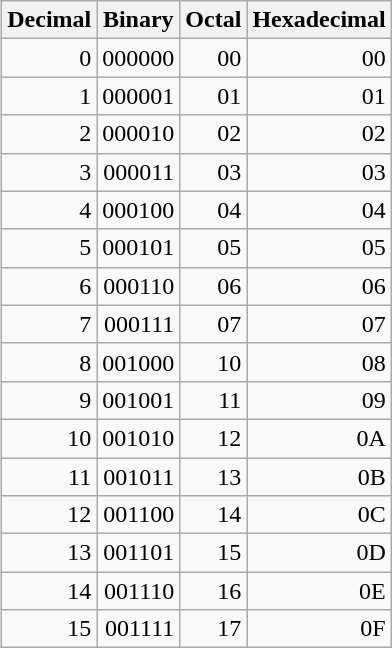<table class="wikitable" style="float: right; clear:right; margin-left:1em; text-align:right;">
<tr>
<th>Decimal</th>
<th>Binary</th>
<th>Octal</th>
<th>Hexadecimal</th>
</tr>
<tr>
<td>0</td>
<td>000000</td>
<td>00</td>
<td>00</td>
</tr>
<tr>
<td>1</td>
<td>000001</td>
<td>01</td>
<td>01</td>
</tr>
<tr>
<td>2</td>
<td>000010</td>
<td>02</td>
<td>02</td>
</tr>
<tr>
<td>3</td>
<td>000011</td>
<td>03</td>
<td>03</td>
</tr>
<tr>
<td>4</td>
<td>000100</td>
<td>04</td>
<td>04</td>
</tr>
<tr>
<td>5</td>
<td>000101</td>
<td>05</td>
<td>05</td>
</tr>
<tr>
<td>6</td>
<td>000110</td>
<td>06</td>
<td>06</td>
</tr>
<tr>
<td>7</td>
<td>000111</td>
<td>07</td>
<td>07</td>
</tr>
<tr>
<td>8</td>
<td>001000</td>
<td>10</td>
<td>08</td>
</tr>
<tr>
<td>9</td>
<td>001001</td>
<td>11</td>
<td>09</td>
</tr>
<tr>
<td>10</td>
<td>001010</td>
<td>12</td>
<td>0A</td>
</tr>
<tr>
<td>11</td>
<td>001011</td>
<td>13</td>
<td>0B</td>
</tr>
<tr>
<td>12</td>
<td>001100</td>
<td>14</td>
<td>0C</td>
</tr>
<tr>
<td>13</td>
<td>001101</td>
<td>15</td>
<td>0D</td>
</tr>
<tr>
<td>14</td>
<td>001110</td>
<td>16</td>
<td>0E</td>
</tr>
<tr>
<td>15</td>
<td>001111</td>
<td>17</td>
<td>0F</td>
</tr>
</table>
